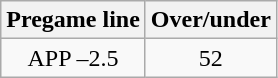<table class="wikitable">
<tr align="center">
<th style=>Pregame line</th>
<th style=>Over/under</th>
</tr>
<tr align="center">
<td>APP –2.5</td>
<td>52</td>
</tr>
</table>
